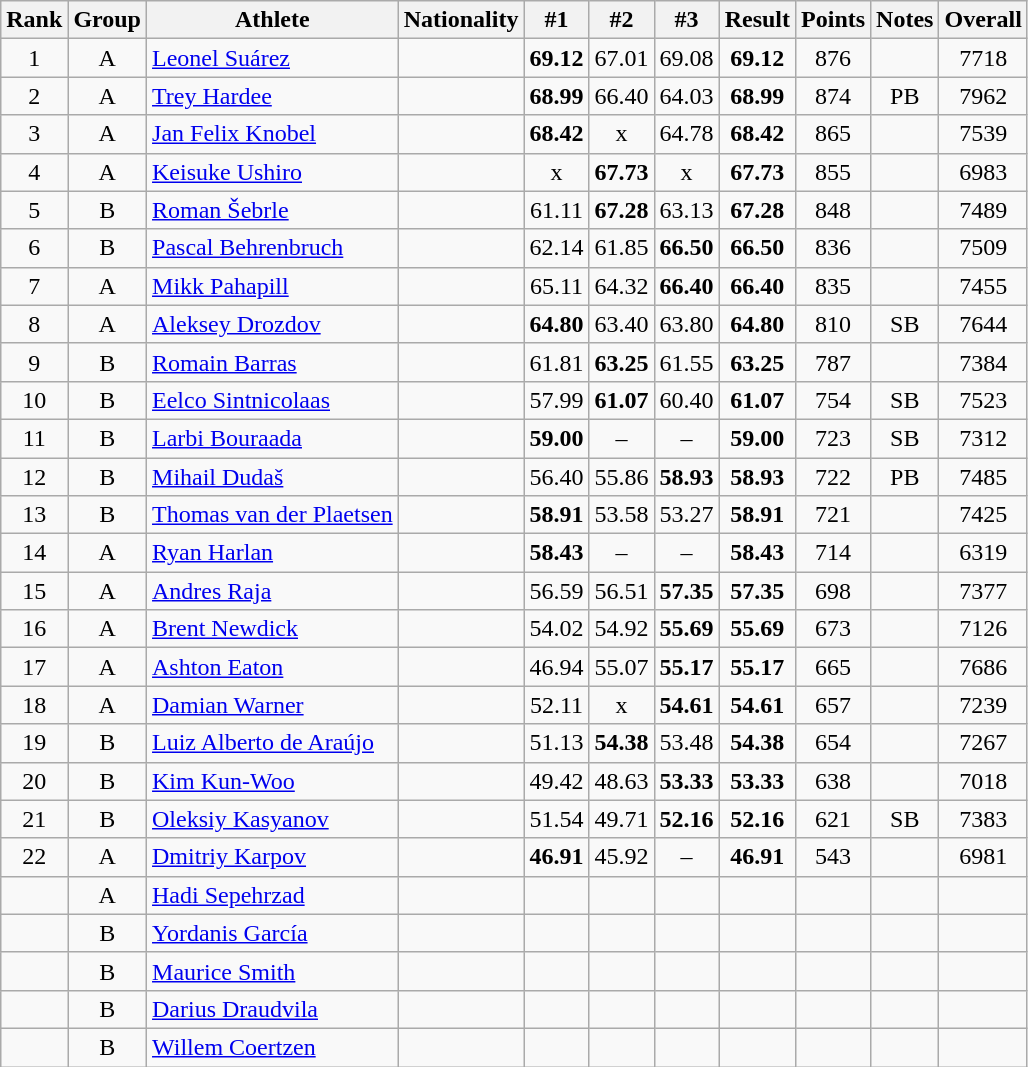<table class="wikitable sortable" style="text-align:center">
<tr>
<th>Rank</th>
<th>Group</th>
<th>Athlete</th>
<th>Nationality</th>
<th>#1</th>
<th>#2</th>
<th>#3</th>
<th>Result</th>
<th>Points</th>
<th>Notes</th>
<th>Overall</th>
</tr>
<tr>
<td>1</td>
<td>A</td>
<td align=left><a href='#'>Leonel Suárez</a></td>
<td align=left></td>
<td><strong>69.12</strong></td>
<td>67.01</td>
<td>69.08</td>
<td><strong>69.12</strong></td>
<td>876</td>
<td></td>
<td>7718</td>
</tr>
<tr>
<td>2</td>
<td>A</td>
<td align=left><a href='#'>Trey Hardee</a></td>
<td align=left></td>
<td><strong>68.99</strong></td>
<td>66.40</td>
<td>64.03</td>
<td><strong>68.99</strong></td>
<td>874</td>
<td>PB</td>
<td>7962</td>
</tr>
<tr>
<td>3</td>
<td>A</td>
<td align=left><a href='#'>Jan Felix Knobel</a></td>
<td align=left></td>
<td><strong>68.42</strong></td>
<td>x</td>
<td>64.78</td>
<td><strong>68.42</strong></td>
<td>865</td>
<td></td>
<td>7539</td>
</tr>
<tr>
<td>4</td>
<td>A</td>
<td align=left><a href='#'>Keisuke Ushiro</a></td>
<td align=left></td>
<td>x</td>
<td><strong>67.73</strong></td>
<td>x</td>
<td><strong>67.73</strong></td>
<td>855</td>
<td></td>
<td>6983</td>
</tr>
<tr>
<td>5</td>
<td>B</td>
<td align=left><a href='#'>Roman Šebrle</a></td>
<td align=left></td>
<td>61.11</td>
<td><strong>67.28</strong></td>
<td>63.13</td>
<td><strong>67.28</strong></td>
<td>848</td>
<td></td>
<td>7489</td>
</tr>
<tr>
<td>6</td>
<td>B</td>
<td align=left><a href='#'>Pascal Behrenbruch</a></td>
<td align=left></td>
<td>62.14</td>
<td>61.85</td>
<td><strong>66.50</strong></td>
<td><strong>66.50</strong></td>
<td>836</td>
<td></td>
<td>7509</td>
</tr>
<tr>
<td>7</td>
<td>A</td>
<td align=left><a href='#'>Mikk Pahapill</a></td>
<td align=left></td>
<td>65.11</td>
<td>64.32</td>
<td><strong>66.40</strong></td>
<td><strong>66.40</strong></td>
<td>835</td>
<td></td>
<td>7455</td>
</tr>
<tr>
<td>8</td>
<td>A</td>
<td align=left><a href='#'>Aleksey Drozdov</a></td>
<td align=left></td>
<td><strong>64.80</strong></td>
<td>63.40</td>
<td>63.80</td>
<td><strong>64.80</strong></td>
<td>810</td>
<td>SB</td>
<td>7644</td>
</tr>
<tr>
<td>9</td>
<td>B</td>
<td align=left><a href='#'>Romain Barras</a></td>
<td align=left></td>
<td>61.81</td>
<td><strong>63.25</strong></td>
<td>61.55</td>
<td><strong>63.25</strong></td>
<td>787</td>
<td></td>
<td>7384</td>
</tr>
<tr>
<td>10</td>
<td>B</td>
<td align=left><a href='#'>Eelco Sintnicolaas</a></td>
<td align=left></td>
<td>57.99</td>
<td><strong>61.07</strong></td>
<td>60.40</td>
<td><strong>61.07</strong></td>
<td>754</td>
<td>SB</td>
<td>7523</td>
</tr>
<tr>
<td>11</td>
<td>B</td>
<td align=left><a href='#'>Larbi Bouraada</a></td>
<td align=left></td>
<td><strong>59.00</strong></td>
<td>–</td>
<td>–</td>
<td><strong>59.00</strong></td>
<td>723</td>
<td>SB</td>
<td>7312</td>
</tr>
<tr>
<td>12</td>
<td>B</td>
<td align=left><a href='#'>Mihail Dudaš</a></td>
<td align=left></td>
<td>56.40</td>
<td>55.86</td>
<td><strong>58.93</strong></td>
<td><strong>58.93</strong></td>
<td>722</td>
<td>PB</td>
<td>7485</td>
</tr>
<tr>
<td>13</td>
<td>B</td>
<td align=left><a href='#'>Thomas van der Plaetsen</a></td>
<td align=left></td>
<td><strong>58.91</strong></td>
<td>53.58</td>
<td>53.27</td>
<td><strong>58.91</strong></td>
<td>721</td>
<td></td>
<td>7425</td>
</tr>
<tr>
<td>14</td>
<td>A</td>
<td align=left><a href='#'>Ryan Harlan</a></td>
<td align=left></td>
<td><strong>58.43</strong></td>
<td>–</td>
<td>–</td>
<td><strong>58.43</strong></td>
<td>714</td>
<td></td>
<td>6319</td>
</tr>
<tr>
<td>15</td>
<td>A</td>
<td align=left><a href='#'>Andres Raja</a></td>
<td align=left></td>
<td>56.59</td>
<td>56.51</td>
<td><strong>57.35</strong></td>
<td><strong>57.35</strong></td>
<td>698</td>
<td></td>
<td>7377</td>
</tr>
<tr>
<td>16</td>
<td>A</td>
<td align=left><a href='#'>Brent Newdick</a></td>
<td align=left></td>
<td>54.02</td>
<td>54.92</td>
<td><strong>55.69</strong></td>
<td><strong>55.69</strong></td>
<td>673</td>
<td></td>
<td>7126</td>
</tr>
<tr>
<td>17</td>
<td>A</td>
<td align=left><a href='#'>Ashton Eaton</a></td>
<td align=left></td>
<td>46.94</td>
<td>55.07</td>
<td><strong>55.17</strong></td>
<td><strong>55.17</strong></td>
<td>665</td>
<td></td>
<td>7686</td>
</tr>
<tr>
<td>18</td>
<td>A</td>
<td align=left><a href='#'>Damian Warner</a></td>
<td align=left></td>
<td>52.11</td>
<td>x</td>
<td><strong>54.61</strong></td>
<td><strong>54.61</strong></td>
<td>657</td>
<td></td>
<td>7239</td>
</tr>
<tr>
<td>19</td>
<td>B</td>
<td align=left><a href='#'>Luiz Alberto de Araújo</a></td>
<td align=left></td>
<td>51.13</td>
<td><strong>54.38</strong></td>
<td>53.48</td>
<td><strong>54.38</strong></td>
<td>654</td>
<td></td>
<td>7267</td>
</tr>
<tr>
<td>20</td>
<td>B</td>
<td align=left><a href='#'>Kim Kun-Woo</a></td>
<td align=left></td>
<td>49.42</td>
<td>48.63</td>
<td><strong>53.33</strong></td>
<td><strong>53.33</strong></td>
<td>638</td>
<td></td>
<td>7018</td>
</tr>
<tr>
<td>21</td>
<td>B</td>
<td align=left><a href='#'>Oleksiy Kasyanov</a></td>
<td align=left></td>
<td>51.54</td>
<td>49.71</td>
<td><strong>52.16</strong></td>
<td><strong>52.16</strong></td>
<td>621</td>
<td>SB</td>
<td>7383</td>
</tr>
<tr>
<td>22</td>
<td>A</td>
<td align=left><a href='#'>Dmitriy Karpov</a></td>
<td align=left></td>
<td><strong>46.91</strong></td>
<td>45.92</td>
<td>–</td>
<td><strong>46.91</strong></td>
<td>543</td>
<td></td>
<td>6981</td>
</tr>
<tr>
<td></td>
<td>A</td>
<td align=left><a href='#'>Hadi Sepehrzad</a></td>
<td align=left></td>
<td></td>
<td></td>
<td></td>
<td></td>
<td></td>
<td></td>
<td></td>
</tr>
<tr>
<td></td>
<td>B</td>
<td align=left><a href='#'>Yordanis García</a></td>
<td align=left></td>
<td></td>
<td></td>
<td></td>
<td></td>
<td></td>
<td></td>
<td></td>
</tr>
<tr>
<td></td>
<td>B</td>
<td align=left><a href='#'>Maurice Smith</a></td>
<td align=left></td>
<td></td>
<td></td>
<td></td>
<td></td>
<td></td>
<td></td>
<td></td>
</tr>
<tr>
<td></td>
<td>B</td>
<td align=left><a href='#'>Darius Draudvila</a></td>
<td align=left></td>
<td></td>
<td></td>
<td></td>
<td></td>
<td></td>
<td></td>
<td></td>
</tr>
<tr>
<td></td>
<td>B</td>
<td align=left><a href='#'>Willem Coertzen</a></td>
<td align=left></td>
<td></td>
<td></td>
<td></td>
<td></td>
<td></td>
<td></td>
<td></td>
</tr>
</table>
